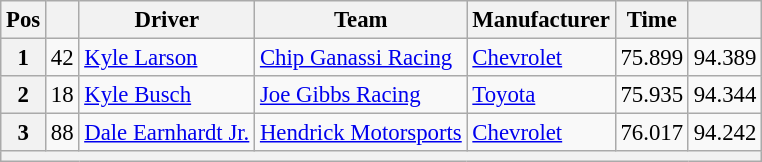<table class="wikitable" style="font-size:95%">
<tr>
<th>Pos</th>
<th></th>
<th>Driver</th>
<th>Team</th>
<th>Manufacturer</th>
<th>Time</th>
<th></th>
</tr>
<tr>
<th>1</th>
<td>42</td>
<td><a href='#'>Kyle Larson</a></td>
<td><a href='#'>Chip Ganassi Racing</a></td>
<td><a href='#'>Chevrolet</a></td>
<td>75.899</td>
<td>94.389</td>
</tr>
<tr>
<th>2</th>
<td>18</td>
<td><a href='#'>Kyle Busch</a></td>
<td><a href='#'>Joe Gibbs Racing</a></td>
<td><a href='#'>Toyota</a></td>
<td>75.935</td>
<td>94.344</td>
</tr>
<tr>
<th>3</th>
<td>88</td>
<td><a href='#'>Dale Earnhardt Jr.</a></td>
<td><a href='#'>Hendrick Motorsports</a></td>
<td><a href='#'>Chevrolet</a></td>
<td>76.017</td>
<td>94.242</td>
</tr>
<tr>
<th colspan="7"></th>
</tr>
</table>
